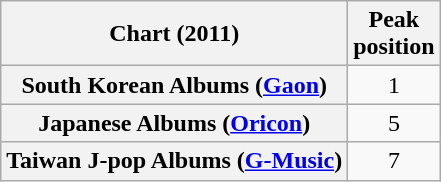<table class="wikitable sortable plainrowheaders">
<tr>
<th>Chart (2011)</th>
<th>Peak<br>position</th>
</tr>
<tr>
<th scope="row">South Korean Albums (<a href='#'>Gaon</a>)</th>
<td style="text-align:center;">1</td>
</tr>
<tr>
<th scope="row">Japanese Albums (<a href='#'>Oricon</a>)</th>
<td style="text-align:center;">5</td>
</tr>
<tr>
<th scope="row">Taiwan J-pop Albums (<a href='#'>G-Music</a>)</th>
<td style="text-align:center;">7</td>
</tr>
</table>
